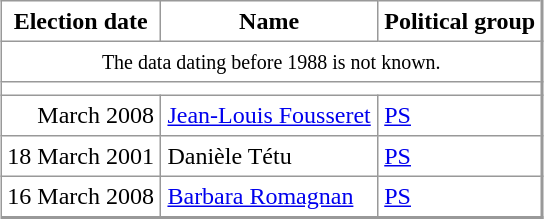<table align="center" rules="all" cellspacing="0" cellpadding="4" style="border: 1px solid #999; border-right: 2px solid #999; border-bottom: 2px solid #999">
<tr>
<th>Election date</th>
<th>Name</th>
<th>Political group</th>
</tr>
<tr>
<td colspan="3" align="center"><small>The data dating before 1988 is not known.</small></td>
</tr>
<tr>
<td colspan="3" align="center"></td>
</tr>
<tr>
<td align=right>March 2008</td>
<td><a href='#'>Jean-Louis Fousseret</a></td>
<td><a href='#'>PS</a></td>
</tr>
<tr>
<td align=right>18 March 2001</td>
<td>Danièle Tétu</td>
<td><a href='#'>PS</a></td>
</tr>
<tr>
<td align=right>16 March 2008</td>
<td><a href='#'>Barbara Romagnan</a></td>
<td><a href='#'>PS</a></td>
</tr>
</table>
